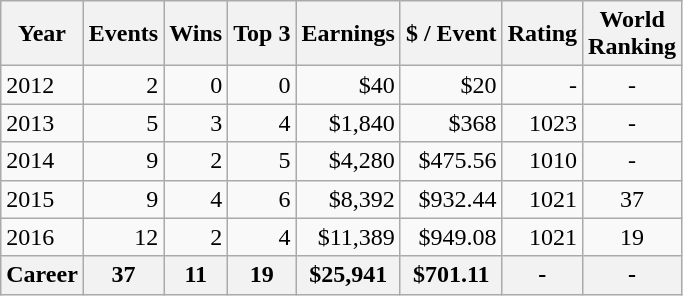<table class="wikitable">
<tr>
<th>Year</th>
<th>Events</th>
<th>Wins</th>
<th>Top 3</th>
<th>Earnings</th>
<th>$ / Event</th>
<th>Rating</th>
<th>World<br>Ranking</th>
</tr>
<tr>
<td>2012</td>
<td align="right">2</td>
<td align="right">0</td>
<td align="right">0</td>
<td align="right">$40</td>
<td align="right">$20</td>
<td align="right">-</td>
<td align="center">-</td>
</tr>
<tr>
<td>2013</td>
<td align="right">5</td>
<td align="right">3</td>
<td align="right">4</td>
<td align="right">$1,840</td>
<td align="right">$368</td>
<td align="right">1023</td>
<td align="center">-</td>
</tr>
<tr>
<td>2014</td>
<td align="right">9</td>
<td align="right">2</td>
<td align="right">5</td>
<td align="right">$4,280</td>
<td align="right">$475.56</td>
<td align="right">1010</td>
<td align="center">-</td>
</tr>
<tr>
<td>2015</td>
<td align="right">9</td>
<td align="right">4</td>
<td align="right">6</td>
<td align="right">$8,392</td>
<td align="right">$932.44</td>
<td align="right">1021</td>
<td align="center">37</td>
</tr>
<tr>
<td>2016</td>
<td align="right">12</td>
<td align="right">2</td>
<td align="right">4</td>
<td align="right">$11,389</td>
<td align="right">$949.08</td>
<td align="right">1021</td>
<td align="center">19</td>
</tr>
<tr class="sortbottom">
<th>Career</th>
<th align="right">37</th>
<th align="right">11</th>
<th align="right">19</th>
<th align="right">$25,941</th>
<th align="right">$701.11</th>
<th align="right">-</th>
<th>-</th>
</tr>
</table>
